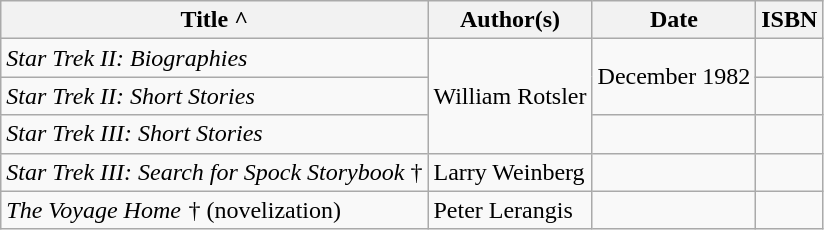<table class="wikitable">
<tr>
<th>Title ^</th>
<th>Author(s)</th>
<th>Date</th>
<th>ISBN</th>
</tr>
<tr>
<td><em>Star Trek II: Biographies</em></td>
<td rowspan="3">William Rotsler</td>
<td rowspan="2">December 1982</td>
<td></td>
</tr>
<tr>
<td><em>Star Trek II: Short Stories</em></td>
<td></td>
</tr>
<tr>
<td><em>Star Trek III: Short Stories</em></td>
<td></td>
<td></td>
</tr>
<tr>
<td><em>Star Trek III: Search for Spock Storybook</em> †</td>
<td>Larry Weinberg</td>
<td></td>
<td></td>
</tr>
<tr>
<td><em>The Voyage Home</em>  † (novelization)</td>
<td>Peter Lerangis</td>
<td></td>
<td></td>
</tr>
</table>
